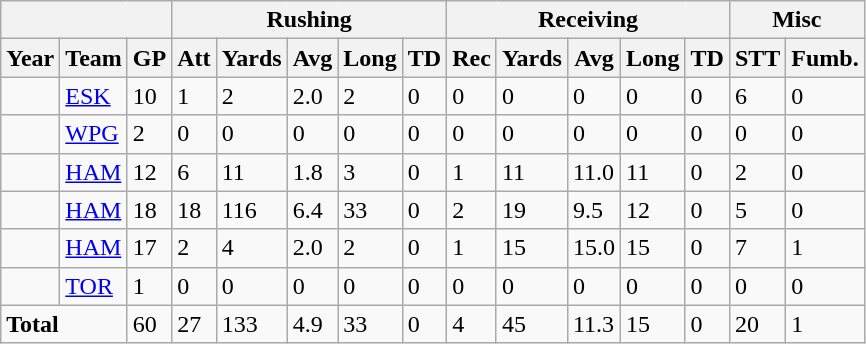<table class="wikitable">
<tr>
<th colspan=3></th>
<th colspan=5>Rushing</th>
<th colspan=5>Receiving</th>
<th colspan=2>Misc</th>
</tr>
<tr>
<th>Year</th>
<th>Team</th>
<th>GP</th>
<th>Att</th>
<th>Yards</th>
<th>Avg</th>
<th>Long</th>
<th>TD</th>
<th>Rec</th>
<th>Yards</th>
<th>Avg</th>
<th>Long</th>
<th>TD</th>
<th>STT</th>
<th>Fumb.</th>
</tr>
<tr>
<td></td>
<td><a href='#'>ESK</a></td>
<td>10</td>
<td>1</td>
<td>2</td>
<td>2.0</td>
<td>2</td>
<td>0</td>
<td>0</td>
<td>0</td>
<td>0</td>
<td>0</td>
<td>0</td>
<td>6</td>
<td>0</td>
</tr>
<tr>
<td></td>
<td><a href='#'>WPG</a></td>
<td>2</td>
<td>0</td>
<td>0</td>
<td>0</td>
<td>0</td>
<td>0</td>
<td>0</td>
<td>0</td>
<td>0</td>
<td>0</td>
<td>0</td>
<td>0</td>
<td>0</td>
</tr>
<tr>
<td></td>
<td><a href='#'>HAM</a></td>
<td>12</td>
<td>6</td>
<td>11</td>
<td>1.8</td>
<td>3</td>
<td>0</td>
<td>1</td>
<td>11</td>
<td>11.0</td>
<td>11</td>
<td>0</td>
<td>2</td>
<td>0</td>
</tr>
<tr>
<td></td>
<td><a href='#'>HAM</a></td>
<td>18</td>
<td>18</td>
<td>116</td>
<td>6.4</td>
<td>33</td>
<td>0</td>
<td>2</td>
<td>19</td>
<td>9.5</td>
<td>12</td>
<td>0</td>
<td>5</td>
<td>0</td>
</tr>
<tr>
<td></td>
<td><a href='#'>HAM</a></td>
<td>17</td>
<td>2</td>
<td>4</td>
<td>2.0</td>
<td>2</td>
<td>0</td>
<td>1</td>
<td>15</td>
<td>15.0</td>
<td>15</td>
<td>0</td>
<td>7</td>
<td>1</td>
</tr>
<tr>
<td></td>
<td><a href='#'>TOR</a></td>
<td>1</td>
<td>0</td>
<td>0</td>
<td>0</td>
<td>0</td>
<td>0</td>
<td>0</td>
<td>0</td>
<td>0</td>
<td>0</td>
<td>0</td>
<td>0</td>
<td>0</td>
</tr>
<tr>
<td colspan=2><strong>Total</strong></td>
<td>60</td>
<td>27</td>
<td>133</td>
<td>4.9</td>
<td>33</td>
<td>0</td>
<td>4</td>
<td>45</td>
<td>11.3</td>
<td>15</td>
<td>0</td>
<td>20</td>
<td>1</td>
</tr>
</table>
